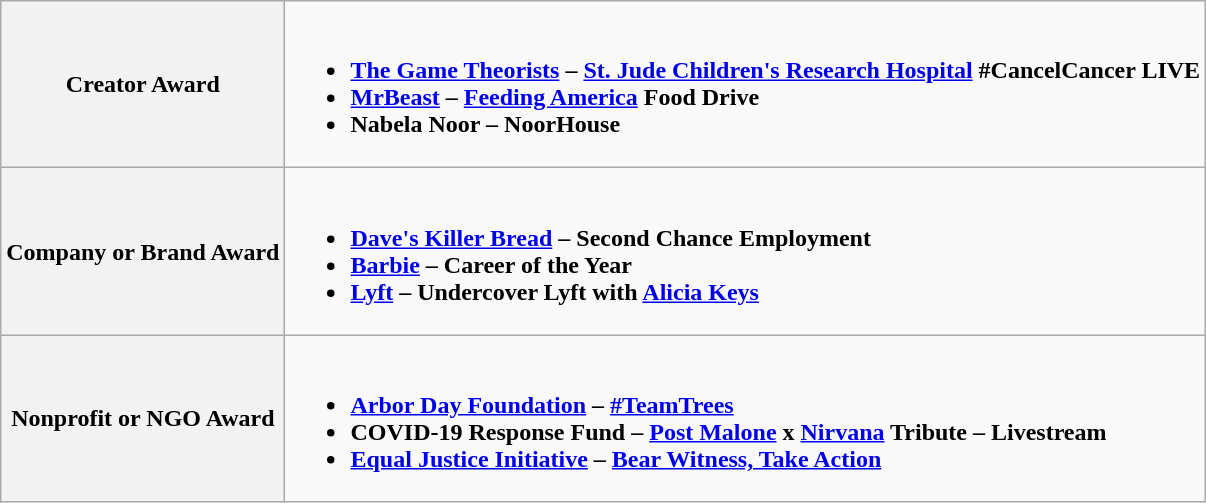<table class="wikitable">
<tr>
<th>Creator Award</th>
<td><br><ul><li><strong><a href='#'>The Game Theorists</a> – <a href='#'>St. Jude Children's Research Hospital</a> #CancelCancer LIVE</strong></li><li><strong><a href='#'>MrBeast</a> – <a href='#'>Feeding America</a> Food Drive</strong></li><li><strong>Nabela Noor – NoorHouse</strong></li></ul></td>
</tr>
<tr>
<th>Company or Brand Award</th>
<td><br><ul><li><strong><a href='#'>Dave's Killer Bread</a> – Second Chance Employment</strong></li><li><strong><a href='#'>Barbie</a> – Career of the Year</strong></li><li><strong><a href='#'>Lyft</a> – Undercover Lyft with <a href='#'>Alicia Keys</a></strong></li></ul></td>
</tr>
<tr>
<th><strong>Nonprofit or NGO Award</strong></th>
<td><br><ul><li><strong><a href='#'>Arbor Day Foundation</a> – <a href='#'>#TeamTrees</a></strong></li><li><strong>COVID-19 Response Fund – <a href='#'>Post Malone</a> x <a href='#'>Nirvana</a> Tribute – Livestream</strong></li><li><strong><a href='#'>Equal Justice Initiative</a> – <a href='#'>Bear Witness, Take Action</a></strong></li></ul></td>
</tr>
</table>
